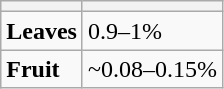<table class="wikitable">
<tr>
<th></th>
<th></th>
</tr>
<tr>
<td><strong>Leaves</strong></td>
<td>0.9–1%</td>
</tr>
<tr>
<td><strong>Fruit</strong></td>
<td>~0.08–0.15%</td>
</tr>
</table>
